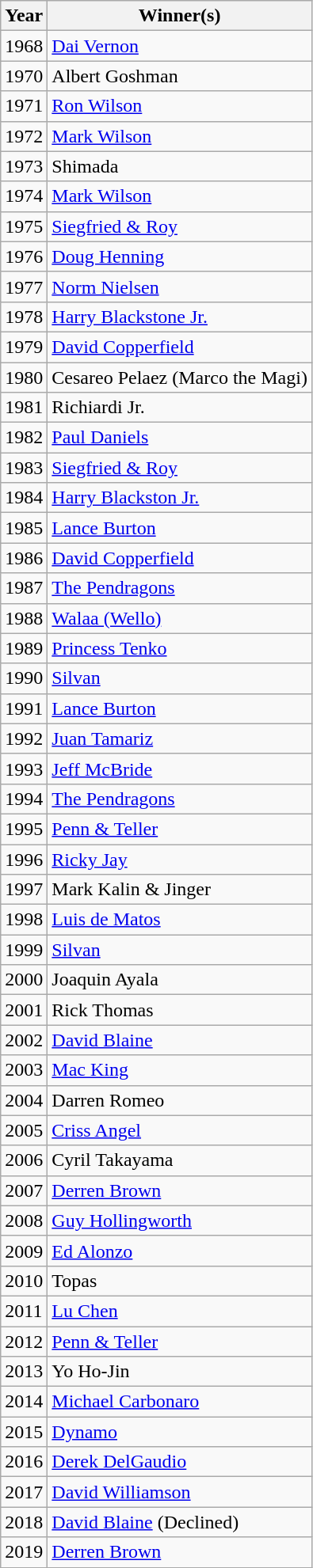<table class="wikitable sortable">
<tr>
<th>Year</th>
<th>Winner(s)</th>
</tr>
<tr>
<td>1968</td>
<td><a href='#'>Dai Vernon</a></td>
</tr>
<tr>
<td>1970</td>
<td>Albert Goshman</td>
</tr>
<tr>
<td>1971</td>
<td><a href='#'>Ron Wilson</a></td>
</tr>
<tr>
<td>1972</td>
<td><a href='#'>Mark Wilson</a></td>
</tr>
<tr>
<td>1973</td>
<td>Shimada</td>
</tr>
<tr>
<td>1974</td>
<td><a href='#'>Mark Wilson</a></td>
</tr>
<tr>
<td>1975</td>
<td><a href='#'>Siegfried & Roy</a></td>
</tr>
<tr>
<td>1976</td>
<td><a href='#'>Doug Henning</a></td>
</tr>
<tr>
<td>1977</td>
<td><a href='#'>Norm Nielsen</a></td>
</tr>
<tr>
<td>1978</td>
<td><a href='#'>Harry Blackstone Jr.</a></td>
</tr>
<tr>
<td>1979</td>
<td><a href='#'>David Copperfield</a></td>
</tr>
<tr>
<td>1980</td>
<td>Cesareo Pelaez (Marco the Magi)</td>
</tr>
<tr>
<td>1981</td>
<td>Richiardi Jr.</td>
</tr>
<tr>
<td>1982</td>
<td><a href='#'>Paul Daniels</a></td>
</tr>
<tr>
<td>1983</td>
<td><a href='#'>Siegfried & Roy</a></td>
</tr>
<tr>
<td>1984</td>
<td><a href='#'>Harry Blackston Jr.</a></td>
</tr>
<tr>
<td>1985</td>
<td><a href='#'>Lance Burton</a></td>
</tr>
<tr>
<td>1986</td>
<td><a href='#'>David Copperfield</a></td>
</tr>
<tr>
<td>1987</td>
<td><a href='#'>The Pendragons</a></td>
</tr>
<tr>
<td>1988</td>
<td><a href='#'>Walaa (Wello)</a></td>
</tr>
<tr>
<td>1989</td>
<td><a href='#'>Princess Tenko</a></td>
</tr>
<tr>
<td>1990</td>
<td><a href='#'>Silvan</a></td>
</tr>
<tr>
<td>1991</td>
<td><a href='#'>Lance Burton</a></td>
</tr>
<tr>
<td>1992</td>
<td><a href='#'>Juan Tamariz</a></td>
</tr>
<tr>
<td>1993</td>
<td><a href='#'>Jeff McBride</a></td>
</tr>
<tr>
<td>1994</td>
<td><a href='#'>The Pendragons</a></td>
</tr>
<tr>
<td>1995</td>
<td><a href='#'>Penn & Teller</a></td>
</tr>
<tr>
<td>1996</td>
<td><a href='#'>Ricky Jay</a></td>
</tr>
<tr>
<td>1997</td>
<td>Mark Kalin & Jinger</td>
</tr>
<tr>
<td>1998</td>
<td><a href='#'>Luis de Matos</a></td>
</tr>
<tr>
<td>1999</td>
<td><a href='#'>Silvan</a></td>
</tr>
<tr>
<td>2000</td>
<td>Joaquin Ayala</td>
</tr>
<tr>
<td>2001</td>
<td>Rick Thomas</td>
</tr>
<tr>
<td>2002</td>
<td><a href='#'>David Blaine</a></td>
</tr>
<tr>
<td>2003</td>
<td><a href='#'>Mac King</a></td>
</tr>
<tr>
<td>2004</td>
<td>Darren Romeo</td>
</tr>
<tr>
<td>2005</td>
<td><a href='#'>Criss Angel</a></td>
</tr>
<tr>
<td>2006</td>
<td>Cyril Takayama</td>
</tr>
<tr>
<td>2007</td>
<td><a href='#'>Derren Brown</a></td>
</tr>
<tr>
<td>2008</td>
<td><a href='#'>Guy Hollingworth</a></td>
</tr>
<tr>
<td>2009</td>
<td><a href='#'>Ed Alonzo</a></td>
</tr>
<tr>
<td>2010</td>
<td>Topas</td>
</tr>
<tr>
<td>2011</td>
<td><a href='#'>Lu Chen</a></td>
</tr>
<tr>
<td>2012</td>
<td><a href='#'>Penn & Teller</a></td>
</tr>
<tr>
<td>2013</td>
<td>Yo Ho-Jin</td>
</tr>
<tr>
<td>2014</td>
<td><a href='#'>Michael Carbonaro</a></td>
</tr>
<tr>
<td>2015</td>
<td><a href='#'>Dynamo</a></td>
</tr>
<tr>
<td>2016</td>
<td><a href='#'>Derek DelGaudio</a></td>
</tr>
<tr>
<td>2017</td>
<td><a href='#'>David Williamson</a></td>
</tr>
<tr>
<td>2018</td>
<td><a href='#'>David Blaine</a> (Declined)</td>
</tr>
<tr>
<td>2019</td>
<td><a href='#'>Derren Brown</a></td>
</tr>
</table>
